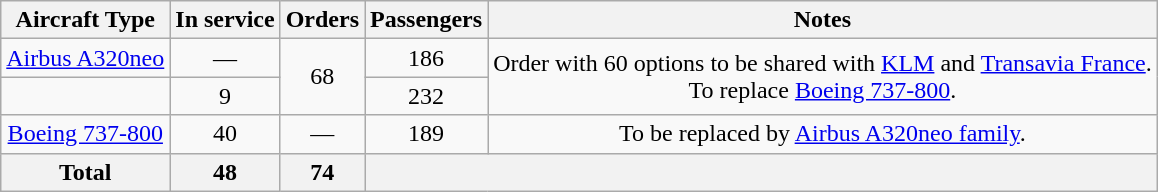<table class="wikitable toccolours" border="1" cellpadding="5" style="border-collapse:collapse;text-align:center;margin:1em auto;">
<tr>
<th>Aircraft Type</th>
<th>In service</th>
<th>Orders</th>
<th>Passengers</th>
<th>Notes</th>
</tr>
<tr>
<td><a href='#'>Airbus A320neo</a></td>
<td>—</td>
<td rowspan="2">68</td>
<td>186</td>
<td rowspan="2">Order with 60 options to be shared with <a href='#'>KLM</a> and <a href='#'>Transavia France</a>.<br>To replace <a href='#'>Boeing 737-800</a>.</td>
</tr>
<tr>
<td></td>
<td>9</td>
<td>232</td>
</tr>
<tr>
<td><a href='#'>Boeing 737-800</a></td>
<td>40</td>
<td>—</td>
<td>189</td>
<td>To be replaced by <a href='#'>Airbus A320neo family</a>.</td>
</tr>
<tr>
<th>Total</th>
<th>48</th>
<th>74</th>
<th colspan="2"></th>
</tr>
</table>
